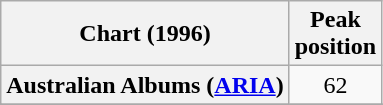<table class="wikitable sortable plainrowheaders" style="text-align:center">
<tr>
<th scope="col">Chart (1996)</th>
<th scope="col">Peak<br>position</th>
</tr>
<tr>
<th scope="row">Australian Albums (<a href='#'>ARIA</a>)</th>
<td>62</td>
</tr>
<tr>
</tr>
<tr>
</tr>
<tr>
</tr>
<tr>
</tr>
<tr>
</tr>
<tr>
</tr>
<tr>
</tr>
<tr>
</tr>
</table>
